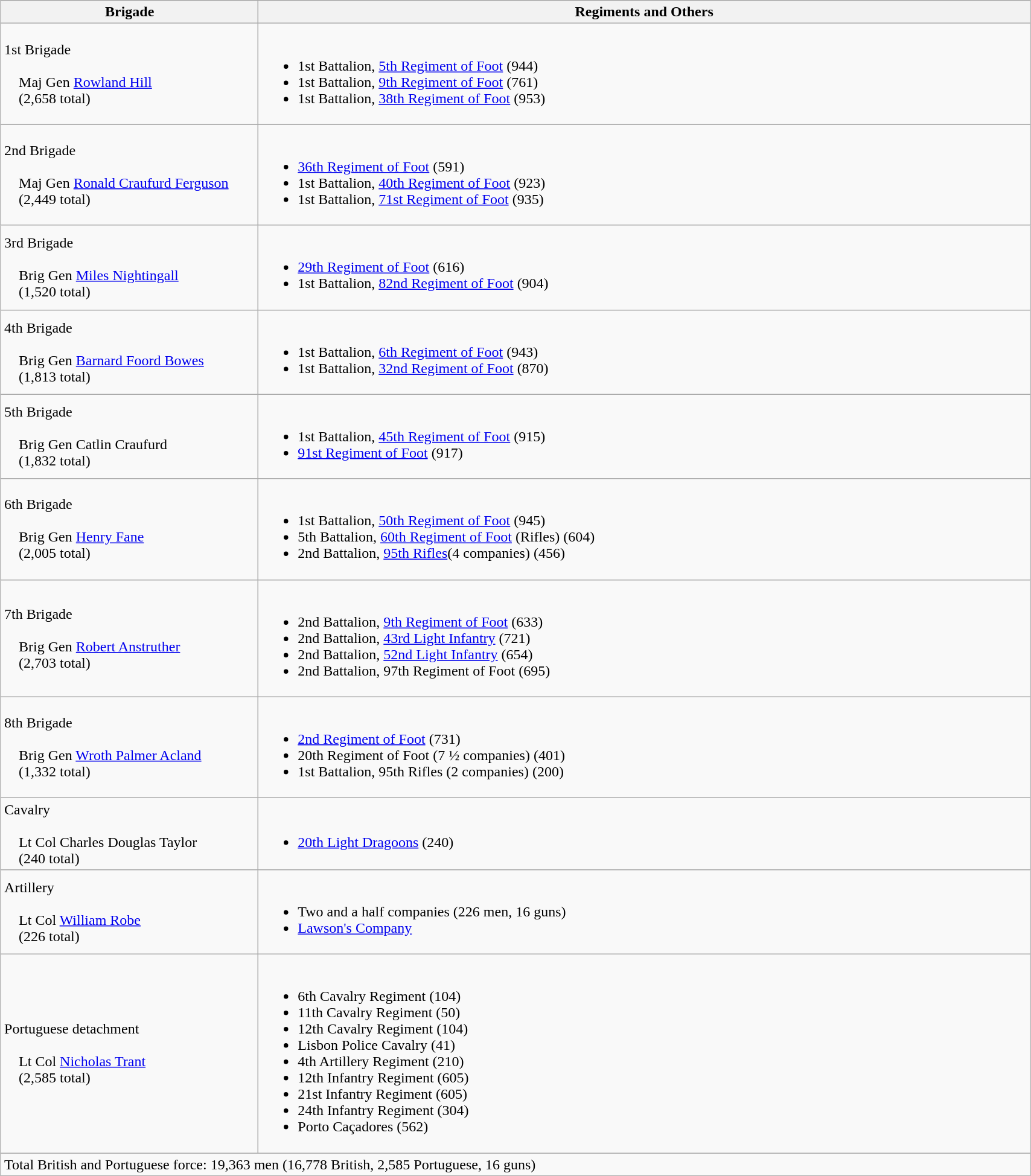<table class="wikitable" width="90%" style="margin: 1em auto 1em auto">
<tr>
<th style="width:25%;">Brigade</th>
<th>Regiments and Others</th>
</tr>
<tr>
<td>1st Brigade<br><br>    Maj Gen <a href='#'>Rowland Hill</a>
<br>    (2,658 total)</td>
<td><br><ul><li>1st Battalion, <a href='#'>5th Regiment of Foot</a> (944)</li><li>1st Battalion, <a href='#'>9th Regiment of Foot</a> (761)</li><li>1st Battalion, <a href='#'>38th Regiment of Foot</a> (953)</li></ul></td>
</tr>
<tr>
<td>2nd Brigade<br><br>    Maj Gen <a href='#'>Ronald Craufurd Ferguson</a>
<br>    (2,449 total)</td>
<td><br><ul><li><a href='#'>36th Regiment of Foot</a> (591)</li><li>1st Battalion, <a href='#'>40th Regiment of Foot</a> (923)</li><li>1st Battalion, <a href='#'>71st Regiment of Foot</a> (935)</li></ul></td>
</tr>
<tr>
<td>3rd Brigade<br><br>    Brig Gen <a href='#'>Miles Nightingall</a>
<br>    (1,520 total)</td>
<td><br><ul><li><a href='#'>29th Regiment of Foot</a> (616)</li><li>1st Battalion, <a href='#'>82nd Regiment of Foot</a> (904)</li></ul></td>
</tr>
<tr>
<td>4th Brigade<br><br>    Brig Gen <a href='#'>Barnard Foord Bowes</a>
<br>    (1,813 total)</td>
<td><br><ul><li>1st Battalion, <a href='#'>6th Regiment of Foot</a> (943)</li><li>1st Battalion, <a href='#'>32nd Regiment of Foot</a> (870)</li></ul></td>
</tr>
<tr>
<td>5th Brigade<br><br>    Brig Gen Catlin Craufurd
<br>    (1,832 total)</td>
<td><br><ul><li>1st Battalion, <a href='#'>45th Regiment of Foot</a> (915)</li><li><a href='#'>91st Regiment of Foot</a> (917)</li></ul></td>
</tr>
<tr>
<td>6th Brigade<br><br>    Brig Gen <a href='#'>Henry Fane</a>
<br>    (2,005 total)</td>
<td><br><ul><li>1st Battalion, <a href='#'>50th Regiment of Foot</a> (945)</li><li>5th Battalion, <a href='#'>60th Regiment of Foot</a> (Rifles) (604)</li><li>2nd Battalion, <a href='#'>95th Rifles</a>(4 companies) (456)</li></ul></td>
</tr>
<tr>
<td>7th Brigade<br><br>    Brig Gen <a href='#'>Robert Anstruther</a>
<br>    (2,703 total)</td>
<td><br><ul><li>2nd Battalion, <a href='#'>9th Regiment of Foot</a> (633)</li><li>2nd Battalion, <a href='#'>43rd Light Infantry</a> (721)</li><li>2nd Battalion, <a href='#'>52nd Light Infantry</a> (654)</li><li>2nd Battalion, 97th Regiment of Foot (695)</li></ul></td>
</tr>
<tr>
<td>8th Brigade<br><br>    Brig Gen <a href='#'>Wroth Palmer Acland</a>
<br>    (1,332 total)</td>
<td><br><ul><li><a href='#'>2nd Regiment of Foot</a> (731)</li><li>20th Regiment of Foot (7 ½ companies) (401)</li><li>1st Battalion, 95th Rifles (2 companies) (200)</li></ul></td>
</tr>
<tr>
<td>Cavalry<br><br>    Lt Col Charles Douglas Taylor
<br>    (240 total)</td>
<td><br><ul><li><a href='#'>20th Light Dragoons</a> (240)</li></ul></td>
</tr>
<tr>
<td>Artillery<br><br>    Lt Col <a href='#'>William Robe</a>
<br>    (226 total)</td>
<td><br><ul><li>Two and a half companies (226 men, 16 guns)</li><li><a href='#'>Lawson's Company</a></li></ul></td>
</tr>
<tr>
<td>Portuguese detachment<br><br>    Lt Col <a href='#'>Nicholas Trant</a>
<br>    (2,585 total)</td>
<td><br><ul><li>6th Cavalry Regiment (104)</li><li>11th Cavalry Regiment (50)</li><li>12th Cavalry Regiment (104)</li><li>Lisbon Police Cavalry (41)</li><li>4th Artillery Regiment (210)</li><li>12th Infantry Regiment (605)</li><li>21st Infantry Regiment	(605)</li><li>24th Infantry Regiment (304)</li><li>Porto Caçadores (562)</li></ul></td>
</tr>
<tr>
<td colspan=2>Total British and Portuguese force: 19,363 men (16,778 British, 2,585 Portuguese, 16 guns)</td>
</tr>
</table>
